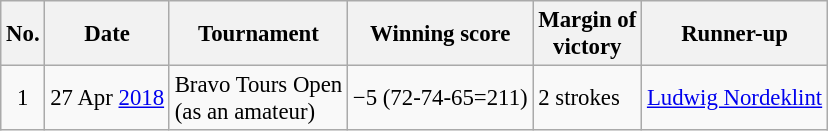<table class="wikitable" style="font-size:95%;">
<tr>
<th>No.</th>
<th>Date</th>
<th>Tournament</th>
<th>Winning score</th>
<th>Margin of<br>victory</th>
<th>Runner-up</th>
</tr>
<tr>
<td align=center>1</td>
<td align=right>27 Apr <a href='#'>2018</a></td>
<td>Bravo Tours Open<br>(as an amateur)</td>
<td>−5 (72-74-65=211)</td>
<td>2 strokes</td>
<td> <a href='#'>Ludwig Nordeklint</a></td>
</tr>
</table>
